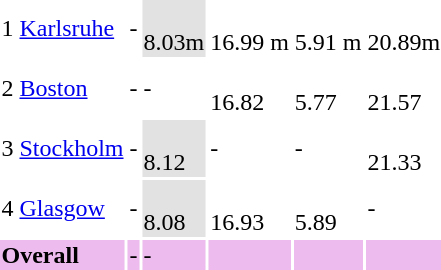<table>
<tr>
<td>1</td>
<td align=left><a href='#'>Karlsruhe</a></td>
<td> -</td>
<td bgcolor=#e2e2e2> <br> 8.03m</td>
<td> <br> 16.99 m</td>
<td> <br> 5.91 m</td>
<td> <br> 20.89m</td>
</tr>
<tr>
<td>2</td>
<td align=left><a href='#'>Boston</a></td>
<td> -</td>
<td> -</td>
<td> <br>16.82</td>
<td>  <br> 5.77</td>
<td> <br>21.57</td>
</tr>
<tr>
<td>3</td>
<td align=left><a href='#'>Stockholm</a></td>
<td> -</td>
<td bgcolor=#e2e2e2> <br> 8.12</td>
<td> -</td>
<td> -</td>
<td> <br> 21.33</td>
</tr>
<tr>
<td>4</td>
<td align=left><a href='#'>Glasgow</a></td>
<td> -</td>
<td bgcolor=#e2e2e2> <br> 8.08</td>
<td> <br>16.93</td>
<td> <br> 5.89</td>
<td> -</td>
</tr>
<tr bgcolor=#eebbee>
<td colspan="2"><strong>Overall</strong></td>
<td>-</td>
<td>-</td>
<td> <strong></strong></td>
<td> <strong></strong></td>
<td> <strong></strong></td>
</tr>
</table>
